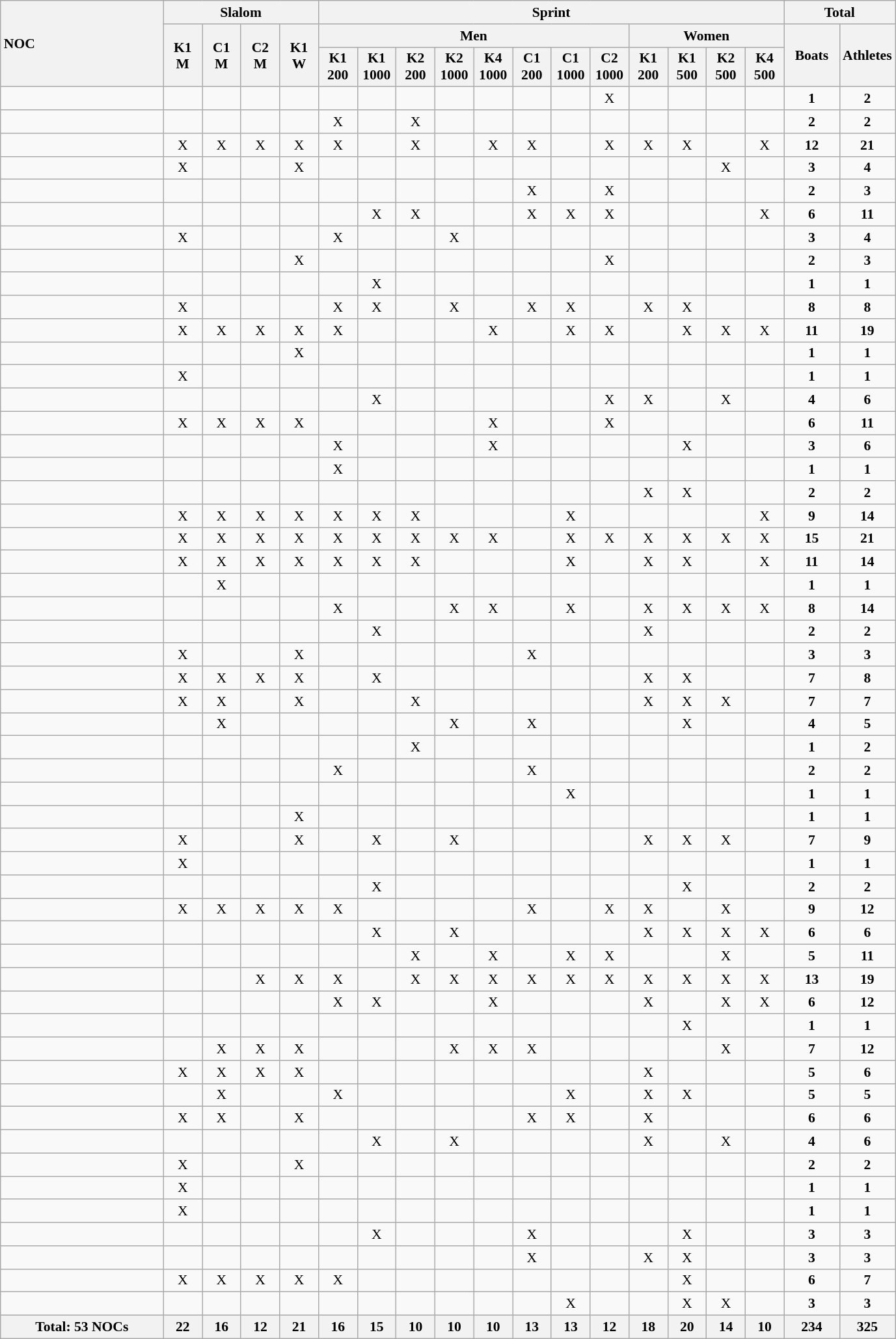<table class="wikitable" style="text-align:center; font-size:90%">
<tr>
<th rowspan="3" style="text-align:left;" width=160>NOC</th>
<th colspan="4">Slalom</th>
<th colspan="12">Sprint</th>
<th colspan="2">Total</th>
</tr>
<tr>
<th width=33 rowspan="2">K1<br>M</th>
<th width=33 rowspan="2">C1<br>M</th>
<th width=33 rowspan="2">C2<br>M</th>
<th width=33 rowspan="2">K1<br>W</th>
<th colspan=8>Men</th>
<th colspan=4>Women</th>
<th width=50 rowspan="2">Boats</th>
<th width=50 rowspan="2">Athletes</th>
</tr>
<tr>
<th width=33>K1<br>200</th>
<th width=33>K1<br>1000</th>
<th width=33>K2<br>200</th>
<th width=33>K2<br>1000</th>
<th width=33>K4<br>1000</th>
<th width=33>C1<br>200</th>
<th width=33>C1<br>1000</th>
<th width=33>C2<br>1000</th>
<th width=33>K1<br>200</th>
<th width=33>K1<br>500</th>
<th width=33>K2<br>500</th>
<th width=33>K4<br>500</th>
</tr>
<tr>
<td style="text-align:left;"></td>
<td></td>
<td></td>
<td></td>
<td></td>
<td></td>
<td></td>
<td></td>
<td></td>
<td></td>
<td></td>
<td></td>
<td>X</td>
<td></td>
<td></td>
<td></td>
<td></td>
<td><strong>1</strong></td>
<td><strong>2</strong></td>
</tr>
<tr>
<td style="text-align:left;"></td>
<td></td>
<td></td>
<td></td>
<td></td>
<td>X</td>
<td></td>
<td>X</td>
<td></td>
<td></td>
<td></td>
<td></td>
<td></td>
<td></td>
<td></td>
<td></td>
<td></td>
<td><strong>2</strong></td>
<td><strong>2</strong></td>
</tr>
<tr>
<td style="text-align:left;"></td>
<td>X</td>
<td>X</td>
<td>X</td>
<td>X</td>
<td>X</td>
<td></td>
<td>X</td>
<td></td>
<td>X</td>
<td>X</td>
<td></td>
<td>X</td>
<td>X</td>
<td>X</td>
<td></td>
<td>X</td>
<td><strong>12</strong></td>
<td><strong>21</strong></td>
</tr>
<tr>
<td style="text-align:left;"></td>
<td>X</td>
<td></td>
<td></td>
<td>X</td>
<td></td>
<td></td>
<td></td>
<td></td>
<td></td>
<td></td>
<td></td>
<td></td>
<td></td>
<td></td>
<td>X</td>
<td></td>
<td><strong>3</strong></td>
<td><strong>4</strong></td>
</tr>
<tr>
<td style="text-align:left;"></td>
<td></td>
<td></td>
<td></td>
<td></td>
<td></td>
<td></td>
<td></td>
<td></td>
<td></td>
<td>X</td>
<td></td>
<td>X</td>
<td></td>
<td></td>
<td></td>
<td></td>
<td><strong>2</strong></td>
<td><strong>3</strong></td>
</tr>
<tr>
<td style="text-align:left;"></td>
<td></td>
<td></td>
<td></td>
<td></td>
<td></td>
<td>X</td>
<td>X</td>
<td></td>
<td></td>
<td>X</td>
<td>X</td>
<td>X</td>
<td></td>
<td></td>
<td></td>
<td>X</td>
<td><strong>6</strong></td>
<td><strong>11</strong></td>
</tr>
<tr>
<td style="text-align:left;"></td>
<td>X</td>
<td></td>
<td></td>
<td></td>
<td>X</td>
<td></td>
<td></td>
<td>X</td>
<td></td>
<td></td>
<td></td>
<td></td>
<td></td>
<td></td>
<td></td>
<td></td>
<td><strong>3</strong></td>
<td><strong>4</strong></td>
</tr>
<tr>
<td style="text-align:left;"></td>
<td></td>
<td></td>
<td></td>
<td>X</td>
<td></td>
<td></td>
<td></td>
<td></td>
<td></td>
<td></td>
<td></td>
<td>X</td>
<td></td>
<td></td>
<td></td>
<td></td>
<td><strong>2</strong></td>
<td><strong>3</strong></td>
</tr>
<tr>
<td style="text-align:left;"></td>
<td></td>
<td></td>
<td></td>
<td></td>
<td></td>
<td>X</td>
<td></td>
<td></td>
<td></td>
<td></td>
<td></td>
<td></td>
<td></td>
<td></td>
<td></td>
<td></td>
<td><strong>1</strong></td>
<td><strong>1</strong></td>
</tr>
<tr>
<td style="text-align:left;"></td>
<td>X</td>
<td></td>
<td></td>
<td></td>
<td>X</td>
<td>X</td>
<td></td>
<td>X</td>
<td></td>
<td>X</td>
<td>X</td>
<td></td>
<td>X</td>
<td>X</td>
<td></td>
<td></td>
<td><strong>8</strong></td>
<td><strong>8</strong></td>
</tr>
<tr>
<td style="text-align:left;"></td>
<td>X</td>
<td>X</td>
<td>X</td>
<td>X</td>
<td>X</td>
<td></td>
<td></td>
<td></td>
<td>X</td>
<td></td>
<td>X</td>
<td>X</td>
<td></td>
<td>X</td>
<td>X</td>
<td>X</td>
<td><strong>11</strong></td>
<td><strong>19</strong></td>
</tr>
<tr>
<td style="text-align:left;"></td>
<td></td>
<td></td>
<td></td>
<td>X</td>
<td></td>
<td></td>
<td></td>
<td></td>
<td></td>
<td></td>
<td></td>
<td></td>
<td></td>
<td></td>
<td></td>
<td></td>
<td><strong>1</strong></td>
<td><strong>1</strong></td>
</tr>
<tr>
<td style="text-align:left;"></td>
<td>X</td>
<td></td>
<td></td>
<td></td>
<td></td>
<td></td>
<td></td>
<td></td>
<td></td>
<td></td>
<td></td>
<td></td>
<td></td>
<td></td>
<td></td>
<td></td>
<td><strong>1</strong></td>
<td><strong>1</strong></td>
</tr>
<tr>
<td style="text-align:left;"></td>
<td></td>
<td></td>
<td></td>
<td></td>
<td></td>
<td>X</td>
<td></td>
<td></td>
<td></td>
<td></td>
<td></td>
<td>X</td>
<td>X</td>
<td></td>
<td>X</td>
<td></td>
<td><strong>4</strong></td>
<td><strong>6</strong></td>
</tr>
<tr>
<td style="text-align:left;"></td>
<td>X</td>
<td>X</td>
<td>X</td>
<td>X</td>
<td></td>
<td></td>
<td></td>
<td></td>
<td>X</td>
<td></td>
<td></td>
<td>X</td>
<td></td>
<td></td>
<td></td>
<td></td>
<td><strong>6</strong></td>
<td><strong>11</strong></td>
</tr>
<tr>
<td style="text-align:left;"></td>
<td></td>
<td></td>
<td></td>
<td></td>
<td>X</td>
<td></td>
<td></td>
<td></td>
<td>X</td>
<td></td>
<td></td>
<td></td>
<td></td>
<td>X</td>
<td></td>
<td></td>
<td><strong>3</strong></td>
<td><strong>6</strong></td>
</tr>
<tr>
<td style="text-align:left;"></td>
<td></td>
<td></td>
<td></td>
<td></td>
<td>X</td>
<td></td>
<td></td>
<td></td>
<td></td>
<td></td>
<td></td>
<td></td>
<td></td>
<td></td>
<td></td>
<td></td>
<td><strong>1</strong></td>
<td><strong>1</strong></td>
</tr>
<tr>
<td style="text-align:left;"></td>
<td></td>
<td></td>
<td></td>
<td></td>
<td></td>
<td></td>
<td></td>
<td></td>
<td></td>
<td></td>
<td></td>
<td></td>
<td>X</td>
<td>X</td>
<td></td>
<td></td>
<td><strong>2</strong></td>
<td><strong>2</strong></td>
</tr>
<tr>
<td style="text-align:left;"></td>
<td>X</td>
<td>X</td>
<td>X</td>
<td>X</td>
<td>X</td>
<td>X</td>
<td>X</td>
<td></td>
<td></td>
<td></td>
<td>X</td>
<td></td>
<td></td>
<td></td>
<td></td>
<td>X</td>
<td><strong>9</strong></td>
<td><strong>14</strong></td>
</tr>
<tr>
<td style="text-align:left;"></td>
<td>X</td>
<td>X</td>
<td>X</td>
<td>X</td>
<td>X</td>
<td>X</td>
<td>X</td>
<td>X</td>
<td>X</td>
<td></td>
<td>X</td>
<td>X</td>
<td>X</td>
<td>X</td>
<td>X</td>
<td>X</td>
<td><strong>15</strong></td>
<td><strong>21</strong></td>
</tr>
<tr>
<td style="text-align:left;"></td>
<td>X</td>
<td>X</td>
<td>X</td>
<td>X</td>
<td>X</td>
<td>X</td>
<td>X</td>
<td></td>
<td></td>
<td></td>
<td>X</td>
<td></td>
<td>X</td>
<td>X</td>
<td></td>
<td>X</td>
<td><strong>11</strong></td>
<td><strong>14</strong></td>
</tr>
<tr>
<td style="text-align:left;"></td>
<td></td>
<td>X</td>
<td></td>
<td></td>
<td></td>
<td></td>
<td></td>
<td></td>
<td></td>
<td></td>
<td></td>
<td></td>
<td></td>
<td></td>
<td></td>
<td></td>
<td><strong>1</strong></td>
<td><strong>1</strong></td>
</tr>
<tr>
<td style="text-align:left;"></td>
<td></td>
<td></td>
<td></td>
<td></td>
<td>X</td>
<td></td>
<td></td>
<td>X</td>
<td>X</td>
<td></td>
<td>X</td>
<td></td>
<td>X</td>
<td>X</td>
<td>X</td>
<td>X</td>
<td><strong>8</strong></td>
<td><strong>14</strong></td>
</tr>
<tr>
<td style="text-align:left;"></td>
<td></td>
<td></td>
<td></td>
<td></td>
<td></td>
<td>X</td>
<td></td>
<td></td>
<td></td>
<td></td>
<td></td>
<td></td>
<td>X</td>
<td></td>
<td></td>
<td></td>
<td><strong>2</strong></td>
<td><strong>2</strong></td>
</tr>
<tr>
<td style="text-align:left;"></td>
<td>X</td>
<td></td>
<td></td>
<td>X</td>
<td></td>
<td></td>
<td></td>
<td></td>
<td></td>
<td>X</td>
<td></td>
<td></td>
<td></td>
<td></td>
<td></td>
<td></td>
<td><strong>3</strong></td>
<td><strong>3</strong></td>
</tr>
<tr>
<td style="text-align:left;"></td>
<td>X</td>
<td>X</td>
<td>X</td>
<td>X</td>
<td></td>
<td>X</td>
<td></td>
<td></td>
<td></td>
<td></td>
<td></td>
<td></td>
<td>X</td>
<td>X</td>
<td></td>
<td></td>
<td><strong>7</strong></td>
<td><strong>8</strong></td>
</tr>
<tr>
<td style="text-align:left;"></td>
<td>X</td>
<td>X</td>
<td></td>
<td>X</td>
<td></td>
<td></td>
<td>X</td>
<td></td>
<td></td>
<td></td>
<td></td>
<td></td>
<td>X</td>
<td>X</td>
<td>X</td>
<td></td>
<td><strong>7</strong></td>
<td><strong>7</strong></td>
</tr>
<tr>
<td style="text-align:left;"></td>
<td></td>
<td>X</td>
<td></td>
<td></td>
<td></td>
<td></td>
<td></td>
<td>X</td>
<td></td>
<td>X</td>
<td></td>
<td></td>
<td></td>
<td>X</td>
<td></td>
<td></td>
<td><strong>4</strong></td>
<td><strong>5</strong></td>
</tr>
<tr>
<td style="text-align:left;"></td>
<td></td>
<td></td>
<td></td>
<td></td>
<td></td>
<td></td>
<td>X</td>
<td></td>
<td></td>
<td></td>
<td></td>
<td></td>
<td></td>
<td></td>
<td></td>
<td></td>
<td><strong>1</strong></td>
<td><strong>2</strong></td>
</tr>
<tr>
<td style="text-align:left;"></td>
<td></td>
<td></td>
<td></td>
<td></td>
<td>X</td>
<td></td>
<td></td>
<td></td>
<td></td>
<td>X</td>
<td></td>
<td></td>
<td></td>
<td></td>
<td></td>
<td></td>
<td><strong>2</strong></td>
<td><strong>2</strong></td>
</tr>
<tr>
<td style="text-align:left;"></td>
<td></td>
<td></td>
<td></td>
<td></td>
<td></td>
<td></td>
<td></td>
<td></td>
<td></td>
<td></td>
<td>X</td>
<td></td>
<td></td>
<td></td>
<td></td>
<td></td>
<td><strong>1</strong></td>
<td><strong>1</strong></td>
</tr>
<tr>
<td style="text-align:left;"></td>
<td></td>
<td></td>
<td></td>
<td>X</td>
<td></td>
<td></td>
<td></td>
<td></td>
<td></td>
<td></td>
<td></td>
<td></td>
<td></td>
<td></td>
<td></td>
<td></td>
<td><strong>1</strong></td>
<td><strong>1</strong></td>
</tr>
<tr>
<td style="text-align:left;"></td>
<td>X</td>
<td></td>
<td></td>
<td>X</td>
<td></td>
<td>X</td>
<td></td>
<td>X</td>
<td></td>
<td></td>
<td></td>
<td></td>
<td>X</td>
<td>X</td>
<td>X</td>
<td></td>
<td><strong>7</strong></td>
<td><strong>9</strong></td>
</tr>
<tr>
<td style="text-align:left;"></td>
<td>X</td>
<td></td>
<td></td>
<td></td>
<td></td>
<td></td>
<td></td>
<td></td>
<td></td>
<td></td>
<td></td>
<td></td>
<td></td>
<td></td>
<td></td>
<td></td>
<td><strong>1</strong></td>
<td><strong>1</strong></td>
</tr>
<tr>
<td style="text-align:left;"></td>
<td></td>
<td></td>
<td></td>
<td></td>
<td></td>
<td>X</td>
<td></td>
<td></td>
<td></td>
<td></td>
<td></td>
<td></td>
<td></td>
<td>X</td>
<td></td>
<td></td>
<td><strong>2</strong></td>
<td><strong>2</strong></td>
</tr>
<tr>
<td style="text-align:left;"></td>
<td>X</td>
<td>X</td>
<td>X</td>
<td>X</td>
<td>X</td>
<td></td>
<td></td>
<td></td>
<td></td>
<td>X</td>
<td></td>
<td>X</td>
<td>X</td>
<td></td>
<td>X</td>
<td></td>
<td><strong>9</strong></td>
<td><strong>12</strong></td>
</tr>
<tr>
<td style="text-align:left;"></td>
<td></td>
<td></td>
<td></td>
<td></td>
<td></td>
<td>X</td>
<td></td>
<td>X</td>
<td></td>
<td></td>
<td></td>
<td></td>
<td>X</td>
<td>X</td>
<td>X</td>
<td>X</td>
<td><strong>6</strong></td>
<td><strong>6</strong></td>
</tr>
<tr>
<td style="text-align:left;"></td>
<td></td>
<td></td>
<td></td>
<td></td>
<td></td>
<td></td>
<td>X</td>
<td></td>
<td>X</td>
<td></td>
<td>X</td>
<td>X</td>
<td></td>
<td></td>
<td>X</td>
<td></td>
<td><strong>5</strong></td>
<td><strong>11</strong></td>
</tr>
<tr>
<td style="text-align:left;"></td>
<td></td>
<td></td>
<td>X</td>
<td>X</td>
<td>X</td>
<td></td>
<td>X</td>
<td>X</td>
<td>X</td>
<td>X</td>
<td>X</td>
<td>X</td>
<td>X</td>
<td>X</td>
<td>X</td>
<td>X</td>
<td><strong>13</strong></td>
<td><strong>19</strong></td>
</tr>
<tr>
<td style="text-align:left;"></td>
<td></td>
<td></td>
<td></td>
<td></td>
<td>X</td>
<td>X</td>
<td></td>
<td></td>
<td>X</td>
<td></td>
<td></td>
<td></td>
<td>X</td>
<td></td>
<td>X</td>
<td>X</td>
<td><strong>6</strong></td>
<td><strong>12</strong></td>
</tr>
<tr>
<td style="text-align:left;"></td>
<td></td>
<td></td>
<td></td>
<td></td>
<td></td>
<td></td>
<td></td>
<td></td>
<td></td>
<td></td>
<td></td>
<td></td>
<td></td>
<td>X</td>
<td></td>
<td></td>
<td><strong>1</strong></td>
<td><strong>1</strong></td>
</tr>
<tr>
<td style="text-align:left;"></td>
<td></td>
<td>X</td>
<td>X</td>
<td>X</td>
<td></td>
<td></td>
<td></td>
<td>X</td>
<td>X</td>
<td>X</td>
<td></td>
<td></td>
<td></td>
<td></td>
<td>X</td>
<td></td>
<td><strong>7</strong></td>
<td><strong>12</strong></td>
</tr>
<tr>
<td style="text-align:left;"></td>
<td>X</td>
<td>X</td>
<td>X</td>
<td>X</td>
<td></td>
<td></td>
<td></td>
<td></td>
<td></td>
<td></td>
<td></td>
<td></td>
<td>X</td>
<td></td>
<td></td>
<td></td>
<td><strong>5</strong></td>
<td><strong>6</strong></td>
</tr>
<tr>
<td style="text-align:left;"></td>
<td></td>
<td>X</td>
<td></td>
<td></td>
<td>X</td>
<td></td>
<td></td>
<td></td>
<td></td>
<td></td>
<td>X</td>
<td></td>
<td>X</td>
<td>X</td>
<td></td>
<td></td>
<td><strong>5</strong></td>
<td><strong>5</strong></td>
</tr>
<tr>
<td style="text-align:left;"></td>
<td>X</td>
<td>X</td>
<td></td>
<td>X</td>
<td></td>
<td></td>
<td></td>
<td></td>
<td></td>
<td>X</td>
<td>X</td>
<td></td>
<td>X</td>
<td></td>
<td></td>
<td></td>
<td><strong>6</strong></td>
<td><strong>6</strong></td>
</tr>
<tr>
<td style="text-align:left;"></td>
<td></td>
<td></td>
<td></td>
<td></td>
<td></td>
<td>X</td>
<td></td>
<td>X</td>
<td></td>
<td></td>
<td></td>
<td></td>
<td>X</td>
<td></td>
<td>X</td>
<td></td>
<td><strong>4</strong></td>
<td><strong>6</strong></td>
</tr>
<tr>
<td style="text-align:left;"></td>
<td>X</td>
<td></td>
<td></td>
<td>X</td>
<td></td>
<td></td>
<td></td>
<td></td>
<td></td>
<td></td>
<td></td>
<td></td>
<td></td>
<td></td>
<td></td>
<td></td>
<td><strong>2</strong></td>
<td><strong>2</strong></td>
</tr>
<tr>
<td style="text-align:left;"></td>
<td>X</td>
<td></td>
<td></td>
<td></td>
<td></td>
<td></td>
<td></td>
<td></td>
<td></td>
<td></td>
<td></td>
<td></td>
<td></td>
<td></td>
<td></td>
<td></td>
<td><strong>1</strong></td>
<td><strong>1</strong></td>
</tr>
<tr>
<td style="text-align:left;"></td>
<td>X</td>
<td></td>
<td></td>
<td></td>
<td></td>
<td></td>
<td></td>
<td></td>
<td></td>
<td></td>
<td></td>
<td></td>
<td></td>
<td></td>
<td></td>
<td></td>
<td><strong>1</strong></td>
<td><strong>1</strong></td>
</tr>
<tr>
<td style="text-align:left;"></td>
<td></td>
<td></td>
<td></td>
<td></td>
<td></td>
<td>X</td>
<td></td>
<td></td>
<td></td>
<td>X</td>
<td></td>
<td></td>
<td></td>
<td>X</td>
<td></td>
<td></td>
<td><strong>3</strong></td>
<td><strong>3</strong></td>
</tr>
<tr>
<td style="text-align:left;"></td>
<td></td>
<td></td>
<td></td>
<td></td>
<td></td>
<td></td>
<td></td>
<td></td>
<td></td>
<td>X</td>
<td></td>
<td></td>
<td>X</td>
<td>X</td>
<td></td>
<td></td>
<td><strong>3</strong></td>
<td><strong>3</strong></td>
</tr>
<tr>
<td style="text-align:left;"></td>
<td>X</td>
<td>X</td>
<td>X</td>
<td>X</td>
<td>X</td>
<td></td>
<td></td>
<td></td>
<td></td>
<td></td>
<td></td>
<td></td>
<td></td>
<td>X</td>
<td></td>
<td></td>
<td><strong>6</strong></td>
<td><strong>7</strong></td>
</tr>
<tr>
<td style="text-align:left;"></td>
<td></td>
<td></td>
<td></td>
<td></td>
<td></td>
<td></td>
<td></td>
<td></td>
<td></td>
<td></td>
<td>X</td>
<td></td>
<td></td>
<td>X</td>
<td>X</td>
<td></td>
<td><strong>3</strong></td>
<td><strong>3</strong></td>
</tr>
<tr>
<th>Total: 53 NOCs</th>
<th>22</th>
<th>16</th>
<th>12</th>
<th>21</th>
<th>16</th>
<th>15</th>
<th>10</th>
<th>10</th>
<th>10</th>
<th>13</th>
<th>13</th>
<th>12</th>
<th>18</th>
<th>20</th>
<th>14</th>
<th>10</th>
<th>234</th>
<th>325</th>
</tr>
</table>
